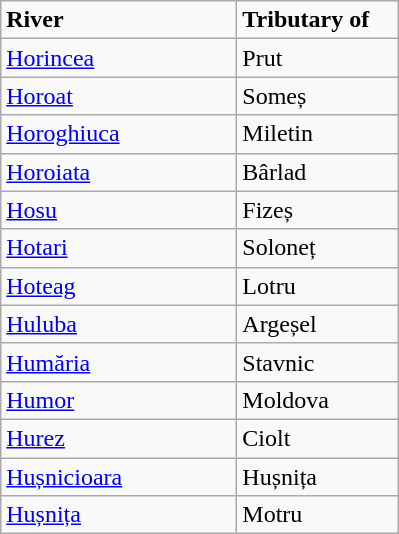<table class="wikitable">
<tr>
<td width="150pt"><strong>River</strong></td>
<td width="100pt"><strong>Tributary of</strong></td>
</tr>
<tr>
<td><a href='#'>Horincea</a></td>
<td>Prut</td>
</tr>
<tr>
<td><a href='#'>Horoat</a></td>
<td>Someș</td>
</tr>
<tr>
<td><a href='#'>Horoghiuca</a></td>
<td>Miletin</td>
</tr>
<tr>
<td><a href='#'>Horoiata</a></td>
<td>Bârlad</td>
</tr>
<tr>
<td><a href='#'>Hosu</a></td>
<td>Fizeș</td>
</tr>
<tr>
<td><a href='#'>Hotari</a></td>
<td>Soloneț</td>
</tr>
<tr>
<td><a href='#'>Hoteag</a></td>
<td>Lotru</td>
</tr>
<tr>
<td><a href='#'>Huluba</a></td>
<td>Argeșel</td>
</tr>
<tr>
<td><a href='#'>Humăria</a></td>
<td>Stavnic</td>
</tr>
<tr>
<td><a href='#'>Humor</a></td>
<td>Moldova</td>
</tr>
<tr>
<td><a href='#'>Hurez</a></td>
<td>Ciolt</td>
</tr>
<tr>
<td><a href='#'>Hușnicioara</a></td>
<td>Hușnița</td>
</tr>
<tr>
<td><a href='#'>Hușnița</a></td>
<td>Motru</td>
</tr>
</table>
